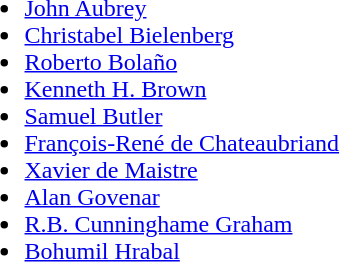<table align="left" summary="first column is left column">
<tr>
<td align="left"><br><ul><li><a href='#'>John Aubrey</a></li><li><a href='#'>Christabel Bielenberg</a></li><li><a href='#'>Roberto Bolaño</a></li><li><a href='#'>Kenneth H. Brown</a></li><li><a href='#'>Samuel Butler</a></li><li><a href='#'>François-René de Chateaubriand</a></li><li><a href='#'>Xavier de Maistre</a></li><li><a href='#'>Alan Govenar</a></li><li><a href='#'>R.B. Cunninghame Graham</a></li><li><a href='#'>Bohumil Hrabal</a></li></ul></td>
</tr>
</table>
